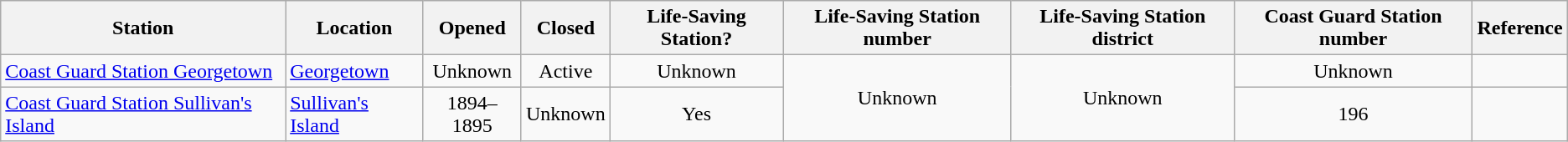<table class="wikitable sortable" style="text-align:left;">
<tr>
<th>Station</th>
<th>Location</th>
<th>Opened</th>
<th>Closed</th>
<th>Life-Saving Station?</th>
<th>Life-Saving Station number</th>
<th>Life-Saving Station district</th>
<th>Coast Guard Station number</th>
<th>Reference</th>
</tr>
<tr>
<td><a href='#'>Coast Guard Station Georgetown</a></td>
<td><a href='#'>Georgetown</a></td>
<td align="center">Unknown</td>
<td align="center">Active</td>
<td align="center">Unknown</td>
<td rowspan="2" align="center">Unknown</td>
<td rowspan="2" align="center">Unknown</td>
<td align="center">Unknown</td>
<td align="center"></td>
</tr>
<tr>
<td><a href='#'>Coast Guard Station Sullivan's Island</a></td>
<td><a href='#'>Sullivan's Island</a></td>
<td align="center">1894–1895</td>
<td align="center">Unknown</td>
<td align="center">Yes</td>
<td align="center">196</td>
<td align="center"></td>
</tr>
</table>
